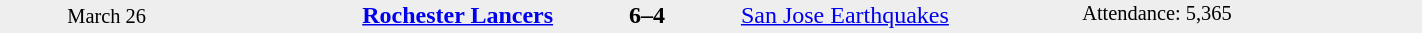<table style="width:75%; background:#eee;" cellspacing="0">
<tr>
<td rowspan="3" style="text-align:center; font-size:85%; width:15%;">March 26</td>
<td style="width:24%; text-align:right;"><strong><a href='#'>Rochester Lancers</a></strong></td>
<td style="text-align:center; width:13%;"><strong>6–4</strong></td>
<td width=24%><a href='#'>San Jose Earthquakes</a></td>
<td rowspan="3" style="font-size:85%; vertical-align:top;">Attendance: 5,365</td>
</tr>
<tr style=font-size:85%>
<td align=right valign=top></td>
<td valign=top></td>
<td align=left valign=top></td>
</tr>
</table>
